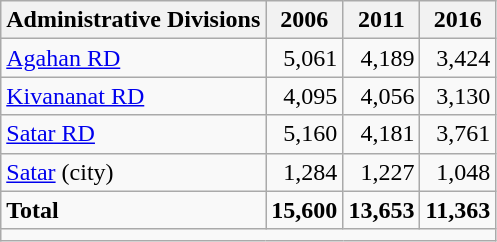<table class="wikitable">
<tr>
<th>Administrative Divisions</th>
<th>2006</th>
<th>2011</th>
<th>2016</th>
</tr>
<tr>
<td><a href='#'>Agahan RD</a></td>
<td style="text-align: right;">5,061</td>
<td style="text-align: right;">4,189</td>
<td style="text-align: right;">3,424</td>
</tr>
<tr>
<td><a href='#'>Kivananat RD</a></td>
<td style="text-align: right;">4,095</td>
<td style="text-align: right;">4,056</td>
<td style="text-align: right;">3,130</td>
</tr>
<tr>
<td><a href='#'>Satar RD</a></td>
<td style="text-align: right;">5,160</td>
<td style="text-align: right;">4,181</td>
<td style="text-align: right;">3,761</td>
</tr>
<tr>
<td><a href='#'>Satar</a> (city)</td>
<td style="text-align: right;">1,284</td>
<td style="text-align: right;">1,227</td>
<td style="text-align: right;">1,048</td>
</tr>
<tr>
<td><strong>Total</strong></td>
<td style="text-align: right;"><strong>15,600</strong></td>
<td style="text-align: right;"><strong>13,653</strong></td>
<td style="text-align: right;"><strong>11,363</strong></td>
</tr>
<tr>
<td colspan=4></td>
</tr>
</table>
